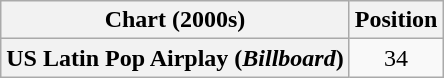<table class="wikitable plainrowheaders " style="text-align:center;">
<tr>
<th scope="col">Chart (2000s)</th>
<th scope="col">Position</th>
</tr>
<tr>
<th scope="row">US Latin Pop Airplay (<em>Billboard</em>)</th>
<td>34</td>
</tr>
</table>
